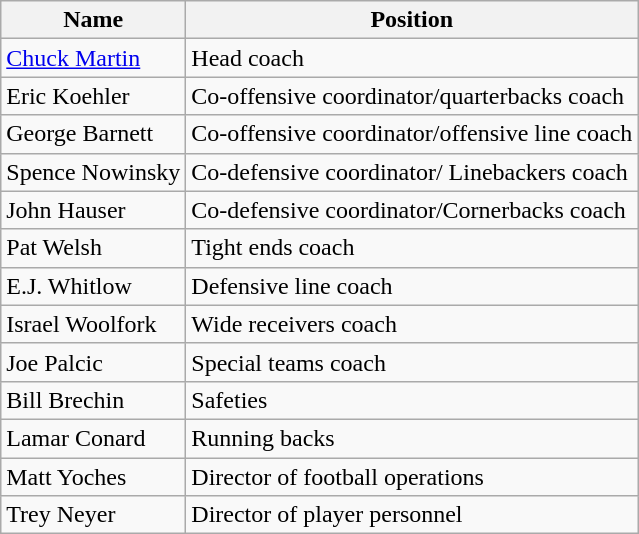<table class="wikitable">
<tr>
<th>Name</th>
<th>Position</th>
</tr>
<tr>
<td><a href='#'>Chuck Martin</a></td>
<td>Head coach</td>
</tr>
<tr>
<td>Eric Koehler</td>
<td>Co-offensive coordinator/quarterbacks coach</td>
</tr>
<tr>
<td>George Barnett</td>
<td>Co-offensive coordinator/offensive line coach</td>
</tr>
<tr>
<td>Spence Nowinsky</td>
<td>Co-defensive coordinator/ Linebackers coach</td>
</tr>
<tr>
<td>John Hauser</td>
<td>Co-defensive coordinator/Cornerbacks coach</td>
</tr>
<tr>
<td>Pat Welsh</td>
<td>Tight ends coach</td>
</tr>
<tr>
<td>E.J. Whitlow</td>
<td>Defensive line coach</td>
</tr>
<tr>
<td>Israel Woolfork</td>
<td>Wide receivers coach</td>
</tr>
<tr>
<td>Joe Palcic</td>
<td>Special teams coach</td>
</tr>
<tr>
<td>Bill Brechin</td>
<td>Safeties</td>
</tr>
<tr>
<td>Lamar Conard</td>
<td>Running backs</td>
</tr>
<tr>
<td>Matt Yoches</td>
<td>Director of football operations</td>
</tr>
<tr>
<td>Trey Neyer</td>
<td>Director of player personnel</td>
</tr>
</table>
